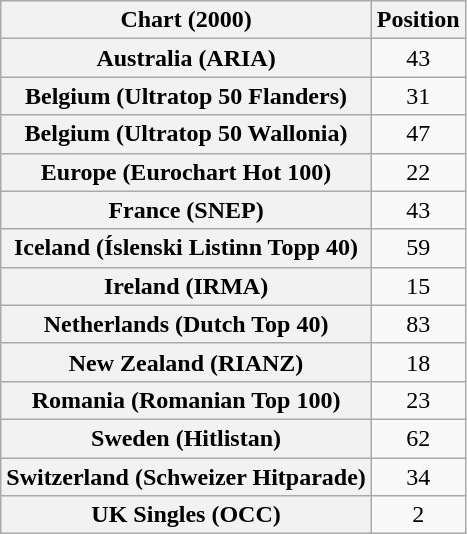<table class="wikitable sortable plainrowheaders" style="text-align:center">
<tr>
<th scope="col">Chart (2000)</th>
<th scope="col">Position</th>
</tr>
<tr>
<th scope="row">Australia (ARIA)</th>
<td>43</td>
</tr>
<tr>
<th scope="row">Belgium (Ultratop 50 Flanders)</th>
<td>31</td>
</tr>
<tr>
<th scope="row">Belgium (Ultratop 50 Wallonia)</th>
<td>47</td>
</tr>
<tr>
<th scope="row">Europe (Eurochart Hot 100)</th>
<td>22</td>
</tr>
<tr>
<th scope="row">France (SNEP)</th>
<td>43</td>
</tr>
<tr>
<th scope="row">Iceland (Íslenski Listinn Topp 40)</th>
<td>59</td>
</tr>
<tr>
<th scope="row">Ireland (IRMA)</th>
<td>15</td>
</tr>
<tr>
<th scope="row">Netherlands (Dutch Top 40)</th>
<td>83</td>
</tr>
<tr>
<th scope="row">New Zealand (RIANZ)</th>
<td>18</td>
</tr>
<tr>
<th scope="row">Romania (Romanian Top 100)</th>
<td>23</td>
</tr>
<tr>
<th scope="row">Sweden (Hitlistan)</th>
<td>62</td>
</tr>
<tr>
<th scope="row">Switzerland (Schweizer Hitparade)</th>
<td>34</td>
</tr>
<tr>
<th scope="row">UK Singles (OCC)</th>
<td>2</td>
</tr>
</table>
